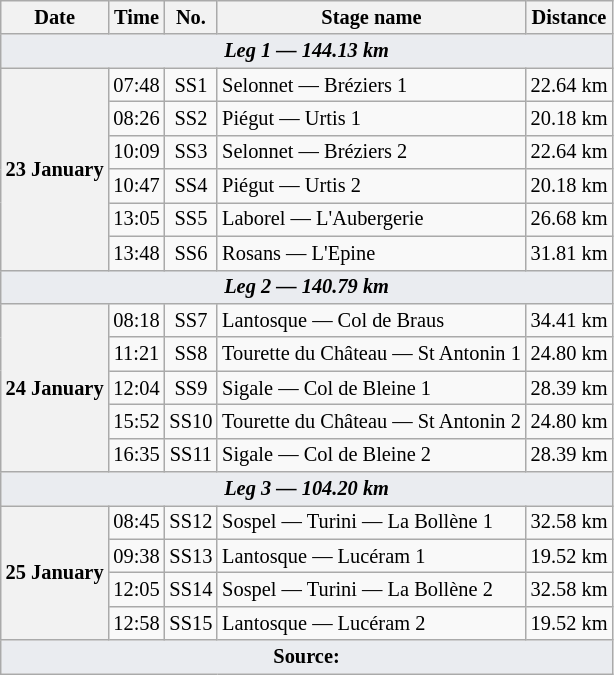<table class="wikitable" style="font-size: 85%;">
<tr>
<th>Date</th>
<th>Time</th>
<th>No.</th>
<th>Stage name</th>
<th>Distance</th>
</tr>
<tr>
<td style="background-color:#EAECF0; text-align:center" colspan="5"><strong><em>Leg 1 — 144.13 km</em></strong></td>
</tr>
<tr>
<th rowspan="6">23 January</th>
<td align="center">07:48</td>
<td align="center">SS1</td>
<td>Selonnet — Bréziers 1</td>
<td align="center">22.64 km</td>
</tr>
<tr>
<td align="center">08:26</td>
<td align="center">SS2</td>
<td>Piégut — Urtis 1</td>
<td align="center">20.18 km</td>
</tr>
<tr>
<td align="center">10:09</td>
<td align="center">SS3</td>
<td>Selonnet — Bréziers 2</td>
<td align="center">22.64 km</td>
</tr>
<tr>
<td align="center">10:47</td>
<td align="center">SS4</td>
<td>Piégut — Urtis 2</td>
<td align="center">20.18 km</td>
</tr>
<tr>
<td align="center">13:05</td>
<td align="center">SS5</td>
<td>Laborel — L'Aubergerie</td>
<td align="center">26.68 km</td>
</tr>
<tr>
<td align="center">13:48</td>
<td align="center">SS6</td>
<td>Rosans — L'Epine</td>
<td align="center">31.81 km</td>
</tr>
<tr>
<td style="background-color:#EAECF0; text-align:center" colspan="5"><strong><em>Leg 2 — 140.79 km</em></strong></td>
</tr>
<tr>
<th rowspan="5">24 January</th>
<td align="center">08:18</td>
<td align="center">SS7</td>
<td>Lantosque — Col de Braus</td>
<td align="center">34.41 km</td>
</tr>
<tr>
<td align="center">11:21</td>
<td align="center">SS8</td>
<td>Tourette du Château — St Antonin 1</td>
<td align="center">24.80 km</td>
</tr>
<tr>
<td align="center">12:04</td>
<td align="center">SS9</td>
<td>Sigale — Col de Bleine 1</td>
<td align="center">28.39 km</td>
</tr>
<tr>
<td align="center">15:52</td>
<td align="center">SS10</td>
<td>Tourette du Château — St Antonin 2</td>
<td align="center">24.80 km</td>
</tr>
<tr>
<td align="center">16:35</td>
<td align="center">SS11</td>
<td>Sigale — Col de Bleine 2</td>
<td align="center">28.39 km</td>
</tr>
<tr>
<td style="background-color:#EAECF0; text-align:center" colspan="5"><strong><em>Leg 3 — 104.20 km</em></strong></td>
</tr>
<tr>
<th rowspan="4">25 January</th>
<td align="center">08:45</td>
<td align="center">SS12</td>
<td>Sospel — Turini — La Bollène 1</td>
<td align="center">32.58 km</td>
</tr>
<tr>
<td align="center">09:38</td>
<td align="center">SS13</td>
<td>Lantosque — Lucéram 1</td>
<td align="center">19.52 km</td>
</tr>
<tr>
<td align="center">12:05</td>
<td align="center">SS14</td>
<td>Sospel — Turini — La Bollène 2</td>
<td align="center">32.58 km</td>
</tr>
<tr>
<td align="center">12:58</td>
<td align="center">SS15</td>
<td>Lantosque — Lucéram 2</td>
<td align="center">19.52 km</td>
</tr>
<tr>
<td style="background-color:#EAECF0; text-align:center" colspan="5"><strong>Source:</strong></td>
</tr>
</table>
